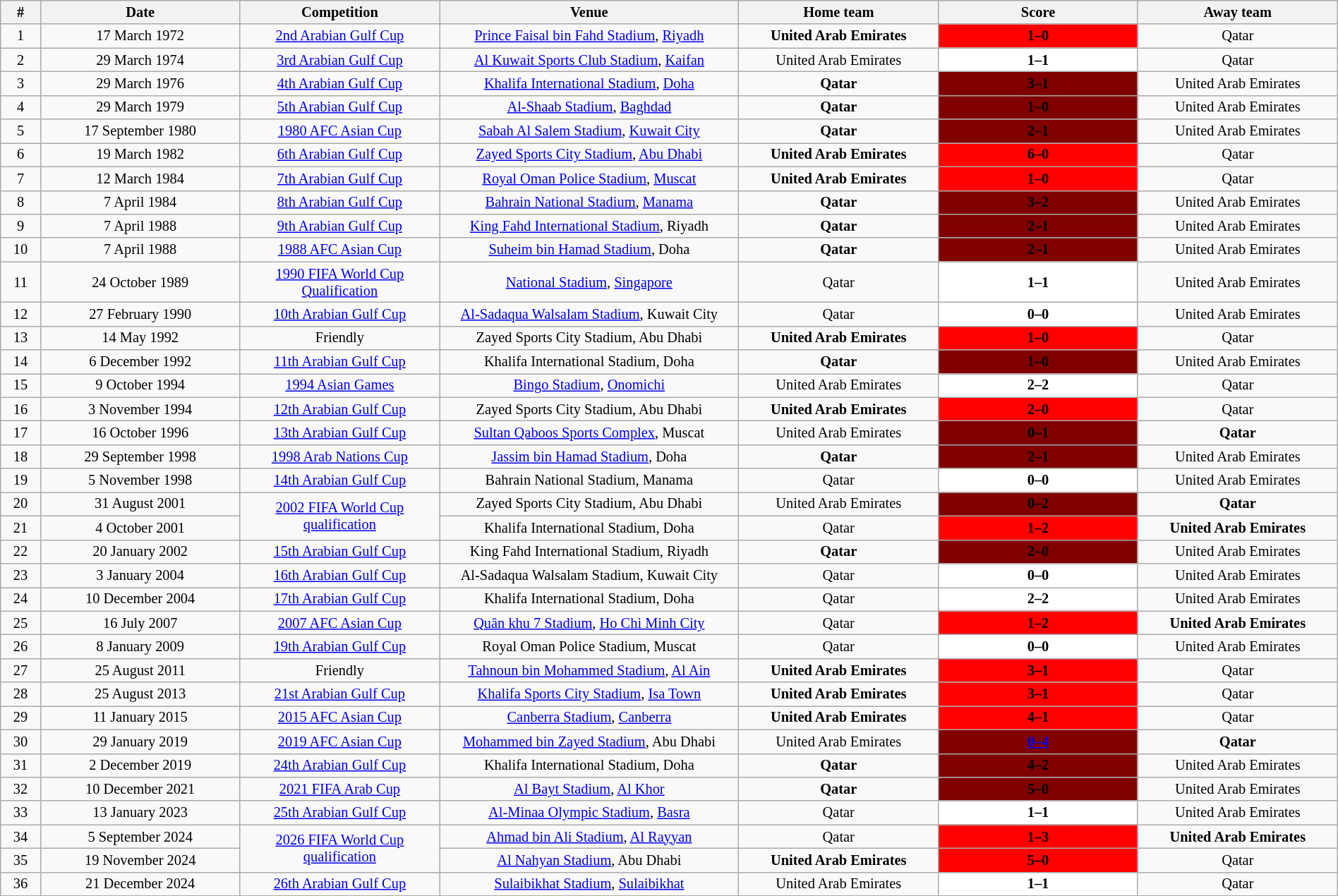<table class="wikitable" style="font-size:85%; text-align:center;" width="100%">
<tr>
<th width=2%>#</th>
<th width=10%>Date</th>
<th width=10%>Competition</th>
<th width=15%>Venue</th>
<th width=10%>Home team</th>
<th width=10%>Score</th>
<th width=10%>Away team</th>
</tr>
<tr>
<td>1</td>
<td>17 March 1972</td>
<td><a href='#'>2nd Arabian Gulf Cup</a></td>
<td><a href='#'>Prince Faisal bin Fahd Stadium</a>, <a href='#'>Riyadh</a></td>
<td><strong>United Arab Emirates</strong></td>
<td bgcolor=Red style="text-align: center;"><strong><span>1–0</span></strong></td>
<td>Qatar</td>
</tr>
<tr>
<td>2</td>
<td>29 March 1974</td>
<td><a href='#'>3rd Arabian Gulf Cup</a></td>
<td><a href='#'>Al Kuwait Sports Club Stadium</a>, <a href='#'>Kaifan</a></td>
<td>United Arab Emirates</td>
<td bgcolor=White style="text-align: center;"><strong><span>1–1</span></strong></td>
<td>Qatar</td>
</tr>
<tr>
<td>3</td>
<td>29 March 1976</td>
<td><a href='#'>4th Arabian Gulf Cup</a></td>
<td><a href='#'>Khalifa International Stadium</a>, <a href='#'>Doha</a></td>
<td><strong>Qatar</strong></td>
<td bgcolor=Maroon style="text-align: center;"><strong><span>3–1</span></strong></td>
<td>United Arab Emirates</td>
</tr>
<tr>
<td>4</td>
<td>29 March 1979</td>
<td><a href='#'>5th Arabian Gulf Cup</a></td>
<td><a href='#'>Al-Shaab Stadium</a>, <a href='#'>Baghdad</a></td>
<td><strong>Qatar</strong></td>
<td bgcolor=Maroon style="text-align: center;"><strong><span>1–0</span></strong></td>
<td>United Arab Emirates</td>
</tr>
<tr>
<td>5</td>
<td>17 September 1980</td>
<td><a href='#'>1980 AFC Asian Cup</a></td>
<td><a href='#'>Sabah Al Salem Stadium</a>, <a href='#'>Kuwait City</a></td>
<td><strong>Qatar</strong></td>
<td bgcolor=Maroon style="text-align: center;"><strong><span>2–1</span></strong></td>
<td>United Arab Emirates</td>
</tr>
<tr>
<td>6</td>
<td>19 March 1982</td>
<td><a href='#'>6th Arabian Gulf Cup</a></td>
<td><a href='#'>Zayed Sports City Stadium</a>, <a href='#'>Abu Dhabi</a></td>
<td><strong>United Arab Emirates</strong></td>
<td bgcolor=Red style="text-align: center;"><strong><span>6–0</span></strong></td>
<td>Qatar</td>
</tr>
<tr>
<td>7</td>
<td>12 March 1984</td>
<td><a href='#'>7th Arabian Gulf Cup</a></td>
<td><a href='#'>Royal Oman Police Stadium</a>, <a href='#'>Muscat</a></td>
<td><strong>United Arab Emirates</strong></td>
<td bgcolor=Red style="text-align: center;"><strong><span>1–0</span></strong></td>
<td>Qatar</td>
</tr>
<tr>
<td>8</td>
<td>7 April 1984</td>
<td><a href='#'>8th Arabian Gulf Cup</a></td>
<td><a href='#'>Bahrain National Stadium</a>, <a href='#'>Manama</a></td>
<td><strong>Qatar</strong></td>
<td bgcolor=Maroon style="text-align: center;"><strong><span>3–2</span></strong></td>
<td>United Arab Emirates</td>
</tr>
<tr>
<td>9</td>
<td>7 April 1988</td>
<td><a href='#'>9th Arabian Gulf Cup</a></td>
<td><a href='#'>King Fahd International Stadium</a>, Riyadh</td>
<td><strong>Qatar</strong></td>
<td bgcolor=Maroon style="text-align: center;"><strong><span>2–1</span></strong></td>
<td>United Arab Emirates</td>
</tr>
<tr>
<td>10</td>
<td>7 April 1988</td>
<td><a href='#'>1988 AFC Asian Cup</a></td>
<td><a href='#'>Suheim bin Hamad Stadium</a>, Doha</td>
<td><strong>Qatar</strong></td>
<td bgcolor=Maroon style="text-align: center;"><strong><span>2–1</span></strong></td>
<td>United Arab Emirates</td>
</tr>
<tr>
<td>11</td>
<td>24 October 1989</td>
<td><a href='#'>1990 FIFA World Cup Qualification</a></td>
<td><a href='#'>National Stadium</a>, <a href='#'>Singapore</a></td>
<td>Qatar</td>
<td bgcolor=White style="text-align: center;"><strong><span>1–1</span></strong></td>
<td>United Arab Emirates</td>
</tr>
<tr>
<td>12</td>
<td>27 February 1990</td>
<td><a href='#'>10th Arabian Gulf Cup</a></td>
<td><a href='#'>Al-Sadaqua Walsalam Stadium</a>, Kuwait City</td>
<td>Qatar</td>
<td bgcolor=White style="text-align: center;"><strong><span>0–0</span></strong></td>
<td>United Arab Emirates</td>
</tr>
<tr>
<td>13</td>
<td>14 May 1992</td>
<td>Friendly</td>
<td>Zayed Sports City Stadium, Abu Dhabi</td>
<td><strong>United Arab Emirates</strong></td>
<td bgcolor=Red style="text-align: center;"><strong><span>1–0</span></strong></td>
<td>Qatar</td>
</tr>
<tr>
<td>14</td>
<td>6 December 1992</td>
<td><a href='#'>11th Arabian Gulf Cup</a></td>
<td>Khalifa International Stadium, Doha</td>
<td><strong>Qatar</strong></td>
<td bgcolor=Maroon style="text-align: center;"><strong><span>1–0</span></strong></td>
<td>United Arab Emirates</td>
</tr>
<tr>
<td>15</td>
<td>9 October 1994</td>
<td><a href='#'>1994 Asian Games</a></td>
<td><a href='#'>Bingo Stadium</a>, <a href='#'>Onomichi</a></td>
<td>United Arab Emirates</td>
<td bgcolor=White style="text-align: center;"><strong><span>2–2</span></strong></td>
<td>Qatar</td>
</tr>
<tr>
<td>16</td>
<td>3 November 1994</td>
<td><a href='#'>12th Arabian Gulf Cup</a></td>
<td>Zayed Sports City Stadium, Abu Dhabi</td>
<td><strong>United Arab Emirates</strong></td>
<td bgcolor=Red style="text-align: center;"><strong><span>2–0</span></strong></td>
<td>Qatar</td>
</tr>
<tr>
<td>17</td>
<td>16 October 1996</td>
<td><a href='#'>13th Arabian Gulf Cup</a></td>
<td><a href='#'>Sultan Qaboos Sports Complex</a>, Muscat</td>
<td>United Arab Emirates</td>
<td bgcolor=Maroon style="text-align: center;"><strong><span>0–1</span></strong></td>
<td><strong>Qatar</strong></td>
</tr>
<tr>
<td>18</td>
<td>29 September 1998</td>
<td><a href='#'>1998 Arab Nations Cup</a></td>
<td><a href='#'>Jassim bin Hamad Stadium</a>, Doha</td>
<td><strong>Qatar</strong></td>
<td bgcolor=Maroon style="text-align: center;"><strong><span>2–1</span></strong></td>
<td>United Arab Emirates</td>
</tr>
<tr>
<td>19</td>
<td>5 November 1998</td>
<td><a href='#'>14th Arabian Gulf Cup</a></td>
<td>Bahrain National Stadium, Manama</td>
<td>Qatar</td>
<td bgcolor=White style="text-align: center;"><strong><span>0–0</span></strong></td>
<td>United Arab Emirates</td>
</tr>
<tr>
<td>20</td>
<td>31 August 2001</td>
<td rowspan="2"><a href='#'>2002 FIFA World Cup qualification</a></td>
<td>Zayed Sports City Stadium, Abu Dhabi</td>
<td>United Arab Emirates</td>
<td bgcolor=Maroon style="text-align: center;"><strong><span>0–2</span></strong></td>
<td><strong>Qatar</strong></td>
</tr>
<tr>
<td>21</td>
<td>4 October 2001</td>
<td>Khalifa International Stadium, Doha</td>
<td>Qatar</td>
<td bgcolor=Red style="text-align: center;"><strong><span>1–2</span></strong></td>
<td><strong>United Arab Emirates</strong></td>
</tr>
<tr>
<td>22</td>
<td>20 January 2002</td>
<td><a href='#'>15th Arabian Gulf Cup</a></td>
<td>King Fahd International Stadium, Riyadh</td>
<td><strong>Qatar</strong></td>
<td bgcolor=Maroon style="text-align: center;"><strong><span>2–0</span></strong></td>
<td>United Arab Emirates</td>
</tr>
<tr>
<td>23</td>
<td>3 January 2004</td>
<td><a href='#'>16th Arabian Gulf Cup</a></td>
<td>Al-Sadaqua Walsalam Stadium, Kuwait City</td>
<td>Qatar</td>
<td bgcolor=White style="text-align: center;"><strong><span>0–0</span></strong></td>
<td>United Arab Emirates</td>
</tr>
<tr>
<td>24</td>
<td>10 December 2004</td>
<td><a href='#'>17th Arabian Gulf Cup</a></td>
<td>Khalifa International Stadium, Doha</td>
<td>Qatar</td>
<td bgcolor=White style="text-align: center;"><strong><span>2–2</span></strong></td>
<td>United Arab Emirates</td>
</tr>
<tr>
<td>25</td>
<td>16 July 2007</td>
<td><a href='#'>2007 AFC Asian Cup</a></td>
<td><a href='#'>Quân khu 7 Stadium</a>, <a href='#'>Ho Chi Minh City</a></td>
<td>Qatar</td>
<td bgcolor=Red style="text-align: center;"><strong><span>1–2</span></strong></td>
<td><strong>United Arab Emirates</strong></td>
</tr>
<tr>
<td>26</td>
<td>8 January 2009</td>
<td><a href='#'>19th Arabian Gulf Cup</a></td>
<td>Royal Oman Police Stadium, Muscat</td>
<td>Qatar</td>
<td bgcolor=White style="text-align: center;"><strong><span>0–0</span></strong></td>
<td>United Arab Emirates</td>
</tr>
<tr>
<td>27</td>
<td>25 August 2011</td>
<td>Friendly</td>
<td><a href='#'>Tahnoun bin Mohammed Stadium</a>, <a href='#'>Al Ain</a></td>
<td><strong>United Arab Emirates</strong></td>
<td bgcolor=Red style="text-align: center;"><strong><span>3–1</span></strong></td>
<td>Qatar</td>
</tr>
<tr>
<td>28</td>
<td>25 August 2013</td>
<td><a href='#'>21st Arabian Gulf Cup</a></td>
<td><a href='#'>Khalifa Sports City Stadium</a>, <a href='#'>Isa Town</a></td>
<td><strong>United Arab Emirates</strong></td>
<td bgcolor=Red style="text-align: center;"><strong><span>3–1</span></strong></td>
<td>Qatar</td>
</tr>
<tr>
<td>29</td>
<td>11 January 2015</td>
<td><a href='#'>2015 AFC Asian Cup</a></td>
<td><a href='#'>Canberra Stadium</a>, <a href='#'>Canberra</a></td>
<td><strong>United Arab Emirates</strong></td>
<td bgcolor=Red style="text-align: center;"><strong><span>4–1</span></strong></td>
<td>Qatar</td>
</tr>
<tr>
<td>30</td>
<td>29 January 2019</td>
<td><a href='#'>2019 AFC Asian Cup</a></td>
<td><a href='#'>Mohammed bin Zayed Stadium</a>, Abu Dhabi</td>
<td>United Arab Emirates</td>
<td bgcolor=Maroon style="text-align: center;"><strong><span><a href='#'><span>0–4</span></a></span></strong></td>
<td><strong>Qatar</strong></td>
</tr>
<tr>
<td>31</td>
<td>2 December 2019</td>
<td><a href='#'>24th Arabian Gulf Cup</a></td>
<td>Khalifa International Stadium, Doha</td>
<td><strong>Qatar</strong></td>
<td bgcolor=Maroon style="text-align: center;"><strong><span>4–2</span></strong></td>
<td>United Arab Emirates</td>
</tr>
<tr>
<td>32</td>
<td>10 December 2021</td>
<td><a href='#'>2021 FIFA Arab Cup</a></td>
<td><a href='#'>Al Bayt Stadium</a>, <a href='#'>Al Khor</a></td>
<td><strong>Qatar</strong></td>
<td bgcolor=Maroon style="text-align: center;"><strong><span>5–0</span></strong></td>
<td>United Arab Emirates</td>
</tr>
<tr>
<td>33</td>
<td>13 January 2023</td>
<td><a href='#'>25th Arabian Gulf Cup</a></td>
<td><a href='#'>Al-Minaa Olympic Stadium</a>, <a href='#'>Basra</a></td>
<td>Qatar</td>
<td bgcolor=White style="text-align: center;"><strong><span>1–1</span></strong></td>
<td>United Arab Emirates</td>
</tr>
<tr>
<td>34</td>
<td>5 September 2024</td>
<td rowspan="2"><a href='#'>2026 FIFA World Cup qualification</a></td>
<td><a href='#'>Ahmad bin Ali Stadium</a>, <a href='#'>Al Rayyan</a></td>
<td>Qatar</td>
<td bgcolor=Red style="text-align: center;"><strong><span>1–3</span></strong></td>
<td><strong>United Arab Emirates</strong></td>
</tr>
<tr>
<td>35</td>
<td>19 November 2024</td>
<td><a href='#'>Al Nahyan Stadium</a>, Abu Dhabi</td>
<td><strong>United Arab Emirates</strong></td>
<td bgcolor=Red style="text-align: center;"><strong><span>5–0</span></strong></td>
<td>Qatar</td>
</tr>
<tr>
<td>36</td>
<td>21 December 2024</td>
<td><a href='#'>26th Arabian Gulf Cup</a></td>
<td><a href='#'>Sulaibikhat Stadium</a>, <a href='#'>Sulaibikhat</a></td>
<td>United Arab Emirates</td>
<td bgcolor=White style="text-align: center;"><strong><span>1–1</span></strong></td>
<td>Qatar</td>
</tr>
</table>
